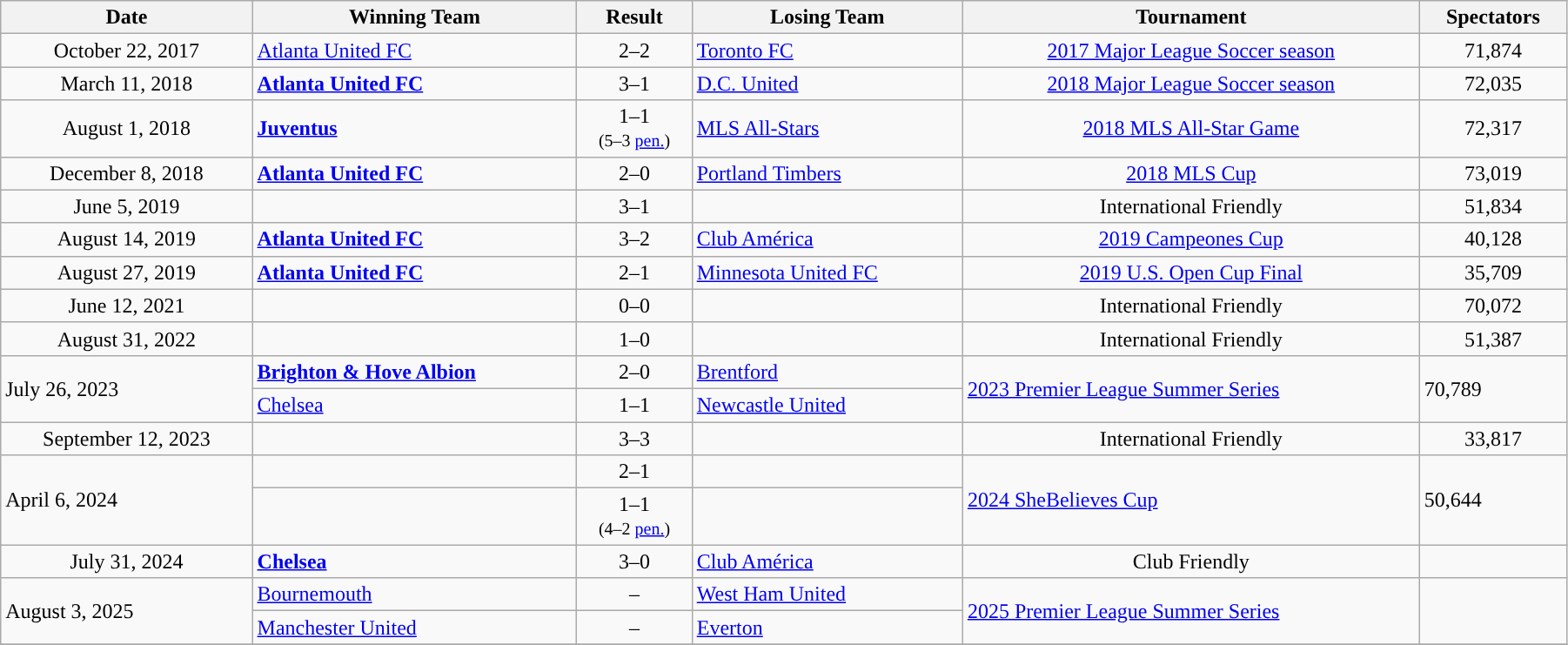<table class="wikitable unsortable" style="text-align:left; width:95%;" style="text-align:center">
<tr>
<th style="text-align:center">Date</th>
<th style="text-align:center">Winning Team</th>
<th style="text-align:center">Result</th>
<th style="text-align:center">Losing Team</th>
<th style="text-align:center">Tournament</th>
<th style="text-align:center">Spectators</th>
</tr>
<tr>
<td style="text-align:center;">October 22, 2017</td>
<td><strong></strong> <a href='#'>Atlanta United FC</a></td>
<td style="text-align:center;">2–2</td>
<td> <a href='#'>Toronto FC</a></td>
<td style="text-align:center;"><a href='#'>2017 Major League Soccer season</a></td>
<td style="text-align:center;">71,874</td>
</tr>
<tr>
<td style="text-align:center;">March 11, 2018</td>
<td><strong> <a href='#'>Atlanta United FC</a></strong></td>
<td style="text-align:center;">3–1</td>
<td> <a href='#'>D.C. United</a></td>
<td style="text-align:center;"><a href='#'>2018 Major League Soccer season</a></td>
<td style="text-align:center;">72,035</td>
</tr>
<tr>
<td style="text-align:center;">August 1, 2018</td>
<td> <strong><a href='#'>Juventus</a></strong></td>
<td style="text-align:center;">1–1<br> <small>(5–3 <a href='#'>pen.</a>)</small></td>
<td>  <a href='#'>MLS All-Stars</a></td>
<td style="text-align:center;"><a href='#'>2018 MLS All-Star Game</a></td>
<td style="text-align:center;">72,317</td>
</tr>
<tr>
<td style="text-align:center;">December 8, 2018</td>
<td><strong> <a href='#'>Atlanta United FC</a></strong></td>
<td style="text-align:center;">2–0</td>
<td> <a href='#'>Portland Timbers</a></td>
<td style="text-align:center;"><a href='#'>2018 MLS Cup</a></td>
<td style="text-align:center;">73,019</td>
</tr>
<tr>
<td style="text-align:center;">June 5, 2019</td>
<td><strong></strong></td>
<td style="text-align:center;">3–1</td>
<td></td>
<td style="text-align:center;">International Friendly</td>
<td style="text-align:center;">51,834</td>
</tr>
<tr>
<td style="text-align:center;">August 14, 2019</td>
<td><strong> <a href='#'>Atlanta United FC</a></strong></td>
<td style="text-align:center;">3–2</td>
<td> <a href='#'>Club América</a></td>
<td style="text-align:center;"><a href='#'>2019 Campeones Cup</a></td>
<td style="text-align:center;">40,128</td>
</tr>
<tr>
<td style="text-align:center;">August 27, 2019</td>
<td><strong> <a href='#'>Atlanta United FC</a></strong></td>
<td style="text-align:center;">2–1</td>
<td> <a href='#'>Minnesota United FC</a></td>
<td style="text-align:center;"><a href='#'>2019 U.S. Open Cup Final</a></td>
<td style="text-align:center;">35,709</td>
</tr>
<tr>
<td style="text-align:center;">June 12, 2021</td>
<td></td>
<td style="text-align:center;">0–0</td>
<td></td>
<td style="text-align:center;">International Friendly</td>
<td style="text-align:center;">70,072</td>
</tr>
<tr>
<td style="text-align:center;">August 31, 2022</td>
<td><strong></strong></td>
<td style="text-align:center;">1–0</td>
<td></td>
<td style="text-align:center;">International Friendly</td>
<td style="text-align:center;">51,387</td>
</tr>
<tr>
<td rowspan ="2">July 26, 2023</td>
<td> <strong><a href='#'>Brighton & Hove Albion</a></strong></td>
<td style="text-align:center;">2–0</td>
<td> <a href='#'>Brentford</a></td>
<td rowspan="2"><a href='#'>2023 Premier League Summer Series</a></td>
<td rowspan= "2">70,789</td>
</tr>
<tr>
<td> <a href='#'>Chelsea</a></td>
<td style="text-align:center;">1–1</td>
<td> <a href='#'>Newcastle United</a></td>
</tr>
<tr>
<td style="text-align:center;">September 12, 2023</td>
<td></td>
<td style="text-align:center;">3–3</td>
<td></td>
<td style="text-align:center;">International Friendly</td>
<td style="text-align:center;">33,817</td>
</tr>
<tr>
<td rowspan=2>April 6, 2024</td>
<td><strong></strong></td>
<td style="text-align:center;">2–1</td>
<td></td>
<td rowspan=2><a href='#'>2024 SheBelieves Cup</a></td>
<td rowspan=2>50,644</td>
</tr>
<tr>
<td><strong></strong></td>
<td style="text-align:center;">1–1<br> <small>(4–2 <a href='#'>pen.</a>)</small></td>
<td></td>
</tr>
<tr>
<td style="text-align:center;">July 31, 2024</td>
<td> <strong><a href='#'>Chelsea</a></strong></td>
<td style="text-align:center;">3–0</td>
<td> <a href='#'>Club América</a></td>
<td style="text-align:center;">Club Friendly</td>
<td style="text-align:center;"></td>
</tr>
<tr>
<td rowspan ="2">August 3, 2025</td>
<td> <a href='#'>Bournemouth</a></td>
<td style="text-align:center;">–</td>
<td> <a href='#'>West Ham United</a></td>
<td rowspan="2"><a href='#'>2025 Premier League Summer Series</a></td>
<td rowspan= "2"></td>
</tr>
<tr>
<td> <a href='#'>Manchester United</a></td>
<td style="text-align:center;">–</td>
<td> <a href='#'>Everton</a></td>
</tr>
<tr>
</tr>
</table>
